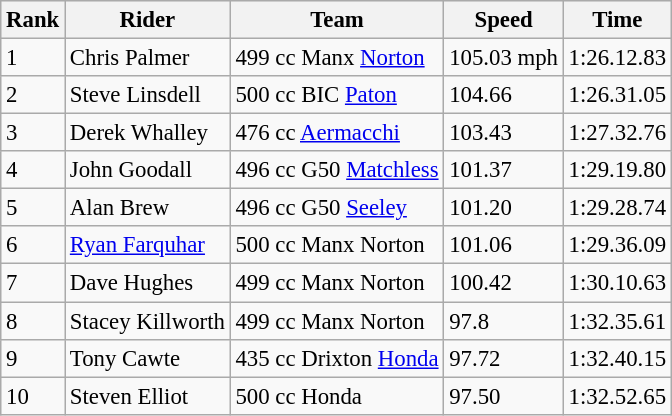<table class="wikitable" style="font-size: 95%;">
<tr style="background:#efefef;">
<th>Rank</th>
<th>Rider</th>
<th>Team</th>
<th>Speed</th>
<th>Time</th>
</tr>
<tr>
<td>1</td>
<td> Chris Palmer</td>
<td>499 cc Manx <a href='#'>Norton</a></td>
<td>105.03 mph</td>
<td>1:26.12.83</td>
</tr>
<tr>
<td>2</td>
<td> Steve Linsdell</td>
<td>500 cc BIC <a href='#'>Paton</a></td>
<td>104.66</td>
<td>1:26.31.05</td>
</tr>
<tr>
<td>3</td>
<td> Derek Whalley</td>
<td>476 cc <a href='#'>Aermacchi</a></td>
<td>103.43</td>
<td>1:27.32.76</td>
</tr>
<tr>
<td>4</td>
<td> John Goodall</td>
<td>496 cc G50 <a href='#'>Matchless</a></td>
<td>101.37</td>
<td>1:29.19.80</td>
</tr>
<tr>
<td>5</td>
<td> Alan Brew</td>
<td>496 cc G50 <a href='#'>Seeley</a></td>
<td>101.20</td>
<td>1:29.28.74</td>
</tr>
<tr>
<td>6</td>
<td> <a href='#'>Ryan Farquhar</a></td>
<td>500 cc Manx Norton</td>
<td>101.06</td>
<td>1:29.36.09</td>
</tr>
<tr>
<td>7</td>
<td> Dave Hughes</td>
<td>499 cc Manx Norton</td>
<td>100.42</td>
<td>1:30.10.63</td>
</tr>
<tr>
<td>8</td>
<td> Stacey Killworth</td>
<td>499 cc Manx Norton</td>
<td>97.8</td>
<td>1:32.35.61</td>
</tr>
<tr>
<td>9</td>
<td> Tony Cawte</td>
<td>435 cc Drixton <a href='#'>Honda</a></td>
<td>97.72</td>
<td>1:32.40.15</td>
</tr>
<tr>
<td>10</td>
<td> Steven Elliot</td>
<td>500 cc Honda</td>
<td>97.50</td>
<td>1:32.52.65</td>
</tr>
</table>
